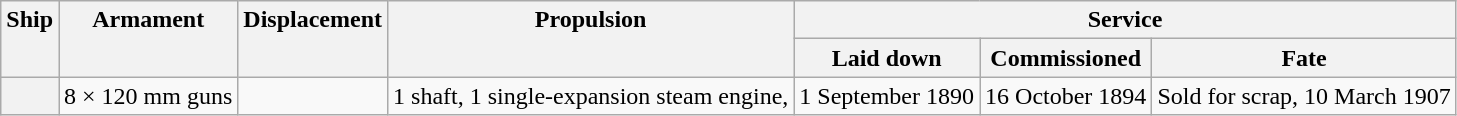<table class="wikitable plainrowheaders" style="text-align: center;">
<tr valign="top">
<th scope="col" rowspan="2">Ship</th>
<th scope="col" rowspan="2">Armament</th>
<th scope="col" rowspan="2">Displacement</th>
<th scope="col" rowspan="2">Propulsion</th>
<th scope="col" colspan="3">Service</th>
</tr>
<tr valign="top">
<th scope="col">Laid down</th>
<th scope="col">Commissioned</th>
<th scope="col">Fate</th>
</tr>
<tr valign="center">
<th scope="row"></th>
<td>8 × 120 mm guns</td>
<td></td>
<td>1 shaft, 1 single-expansion steam engine, </td>
<td>1 September 1890</td>
<td>16 October 1894</td>
<td>Sold for scrap, 10 March 1907</td>
</tr>
</table>
